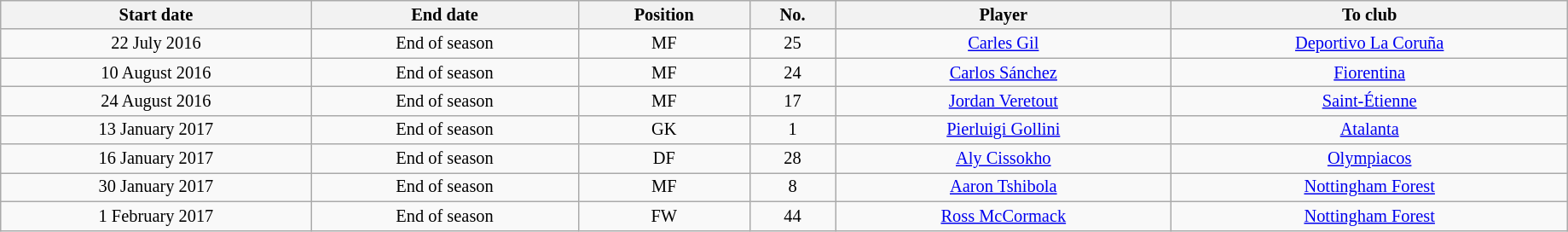<table class="wikitable sortable" style="width:97%; text-align:center; font-size:85%; text-align:centre;">
<tr>
<th><strong>Start date</strong></th>
<th><strong>End date</strong></th>
<th><strong>Position</strong></th>
<th><strong>No.</strong></th>
<th><strong>Player</strong></th>
<th><strong>To club</strong></th>
</tr>
<tr>
<td>22 July 2016</td>
<td>End of season</td>
<td>MF</td>
<td>25</td>
<td> <a href='#'>Carles Gil</a></td>
<td> <a href='#'>Deportivo La Coruña</a></td>
</tr>
<tr>
<td>10 August 2016</td>
<td>End of season</td>
<td>MF</td>
<td>24</td>
<td> <a href='#'>Carlos Sánchez</a></td>
<td> <a href='#'>Fiorentina</a></td>
</tr>
<tr>
<td>24 August 2016</td>
<td>End of season</td>
<td>MF</td>
<td>17</td>
<td> <a href='#'>Jordan Veretout</a></td>
<td> <a href='#'>Saint-Étienne</a></td>
</tr>
<tr>
<td>13 January 2017</td>
<td>End of season</td>
<td>GK</td>
<td>1</td>
<td> <a href='#'>Pierluigi Gollini</a></td>
<td> <a href='#'>Atalanta</a></td>
</tr>
<tr>
<td>16 January 2017</td>
<td>End of season</td>
<td>DF</td>
<td>28</td>
<td> <a href='#'>Aly Cissokho</a></td>
<td> <a href='#'>Olympiacos</a></td>
</tr>
<tr>
<td>30 January 2017</td>
<td>End of season</td>
<td>MF</td>
<td>8</td>
<td> <a href='#'>Aaron Tshibola</a></td>
<td> <a href='#'>Nottingham Forest</a></td>
</tr>
<tr>
<td>1 February 2017</td>
<td>End of season</td>
<td>FW</td>
<td>44</td>
<td> <a href='#'>Ross McCormack</a></td>
<td> <a href='#'>Nottingham Forest</a></td>
</tr>
</table>
